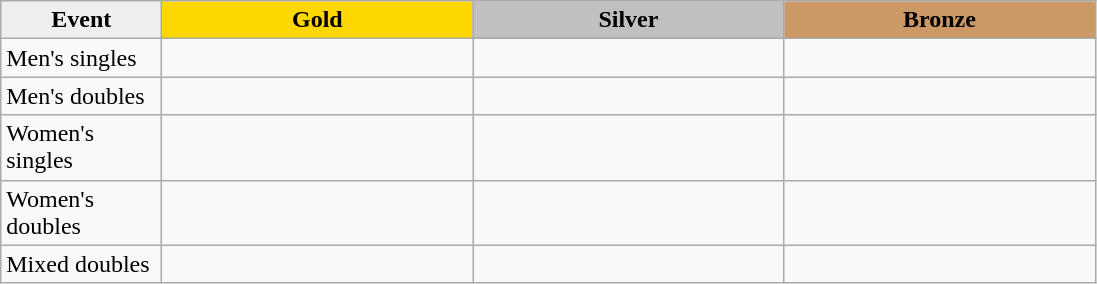<table class="wikitable">
<tr align=center>
<td width=100 bgcolor=efefef><strong>Event</strong></td>
<td width=200 bgcolor=gold><strong>Gold</strong></td>
<td width=200 bgcolor=silver><strong>Silver</strong></td>
<td width=200 bgcolor=cc9966><strong>Bronze</strong></td>
</tr>
<tr>
<td>Men's singles<br></td>
<td></td>
<td></td>
<td></td>
</tr>
<tr>
<td>Men's doubles<br></td>
<td></td>
<td></td>
<td></td>
</tr>
<tr>
<td>Women's singles<br></td>
<td></td>
<td></td>
<td></td>
</tr>
<tr>
<td>Women's doubles<br></td>
<td></td>
<td></td>
<td></td>
</tr>
<tr>
<td>Mixed doubles<br></td>
<td></td>
<td></td>
<td></td>
</tr>
</table>
